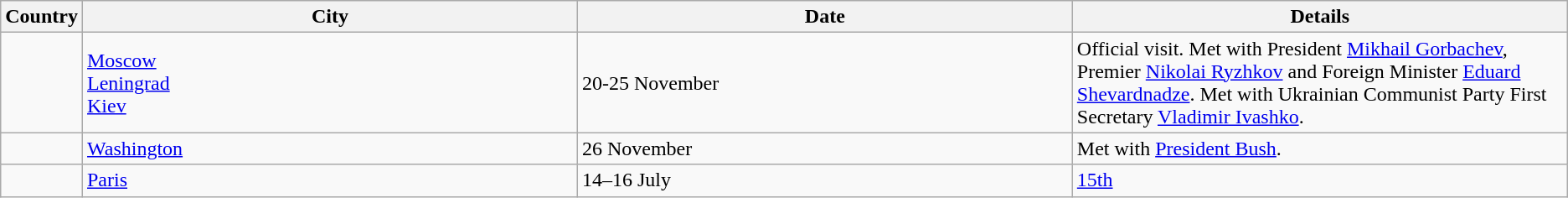<table class="wikitable sortable">
<tr>
<th style="width: 3%;">Country</th>
<th width="120pt">City</th>
<th width="120pt">Date</th>
<th width="120pt">Details</th>
</tr>
<tr>
<td></td>
<td><a href='#'>Moscow</a><br><a href='#'>Leningrad</a><br><a href='#'>Kiev</a></td>
<td>20-25 November</td>
<td>Official visit. Met with President <a href='#'>Mikhail Gorbachev</a>, Premier <a href='#'>Nikolai Ryzhkov</a> and Foreign Minister <a href='#'>Eduard Shevardnadze</a>. Met with Ukrainian Communist Party First Secretary <a href='#'>Vladimir Ivashko</a>.</td>
</tr>
<tr>
<td></td>
<td><a href='#'>Washington</a></td>
<td>26 November</td>
<td>Met with <a href='#'>President Bush</a>.</td>
</tr>
<tr>
<td></td>
<td><a href='#'>Paris</a></td>
<td>14–16 July</td>
<td><a href='#'>15th</a></td>
</tr>
</table>
